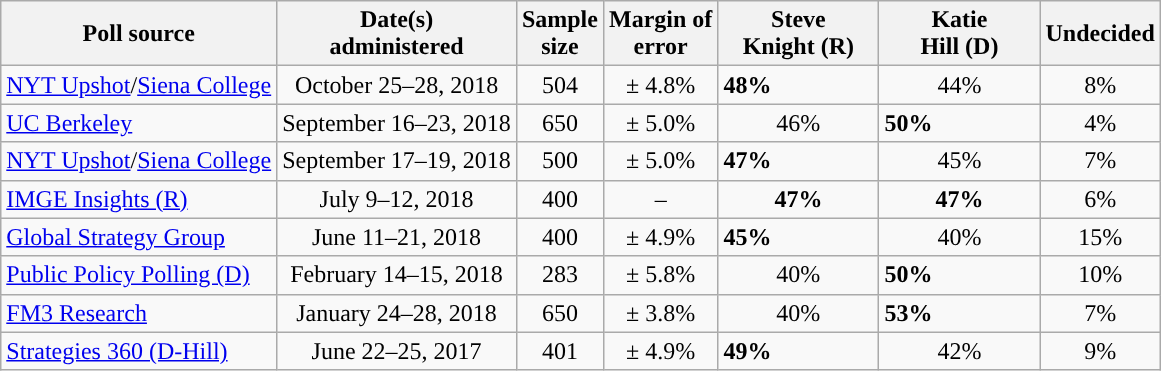<table class="wikitable">
<tr>
<th>Poll source</th>
<th>Date(s)<br>administered</th>
<th>Sample<br>size</th>
<th>Margin of<br>error</th>
<th style="width:100px;">Steve<br>Knight (R)</th>
<th style="width:100px;">Katie<br>Hill (D)</th>
<th>Undecided</th>
</tr>
<tr>
<td><a href='#'>NYT Upshot</a>/<a href='#'>Siena College</a></td>
<td style="text-align:center">October 25–28, 2018</td>
<td style="text-align:center">504</td>
<td style="text-align:center">± 4.8%</td>
<td style="background-color:"><strong>48%</strong></td>
<td style="text-align:center">44%</td>
<td style="text-align:center">8%</td>
</tr>
<tr>
<td><a href='#'>UC Berkeley</a></td>
<td style="text-align:center">September 16–23, 2018</td>
<td style="text-align:center">650</td>
<td style="text-align:center">± 5.0%</td>
<td style="text-align:center">46%</td>
<td style="background-color:"><strong>50%</strong></td>
<td style="text-align:center">4%</td>
</tr>
<tr>
<td><a href='#'>NYT Upshot</a>/<a href='#'>Siena College</a></td>
<td style="text-align:center">September 17–19, 2018</td>
<td style="text-align:center">500</td>
<td style="text-align:center">± 5.0%</td>
<td style="background-color:"><strong>47%</strong></td>
<td style="text-align:center">45%</td>
<td style="text-align:center">7%</td>
</tr>
<tr>
<td><a href='#'>IMGE Insights (R)</a></td>
<td style="text-align:center">July 9–12, 2018</td>
<td style="text-align:center">400</td>
<td style="text-align:center">–</td>
<td style="text-align:center"><strong>47%</strong></td>
<td style="text-align:center"><strong>47%</strong></td>
<td style="text-align:center">6%</td>
</tr>
<tr>
<td><a href='#'>Global Strategy Group</a></td>
<td style="text-align:center">June 11–21, 2018</td>
<td style="text-align:center">400</td>
<td style="text-align:center">± 4.9%</td>
<td style="background-color:"><strong>45%</strong></td>
<td style="text-align:center">40%</td>
<td style="text-align:center">15%</td>
</tr>
<tr>
<td><a href='#'>Public Policy Polling (D)</a></td>
<td style="text-align:center">February 14–15, 2018</td>
<td style="text-align:center">283</td>
<td style="text-align:center">± 5.8%</td>
<td style="text-align:center">40%</td>
<td style="background-color:"><strong>50%</strong></td>
<td style="text-align:center">10%</td>
</tr>
<tr>
<td><a href='#'>FM3 Research</a></td>
<td style="text-align:center">January 24–28, 2018</td>
<td style="text-align:center">650</td>
<td style="text-align:center">± 3.8%</td>
<td style="text-align:center">40%</td>
<td style="background-color:"><strong>53%</strong></td>
<td style="text-align:center">7%</td>
</tr>
<tr>
<td><a href='#'>Strategies 360 (D-Hill)</a></td>
<td style="text-align:center">June 22–25, 2017</td>
<td style="text-align:center">401</td>
<td style="text-align:center">± 4.9%</td>
<td style="background-color:"><strong>49%</strong></td>
<td style="text-align:center">42%</td>
<td style="text-align:center">9%</td>
</tr>
</table>
